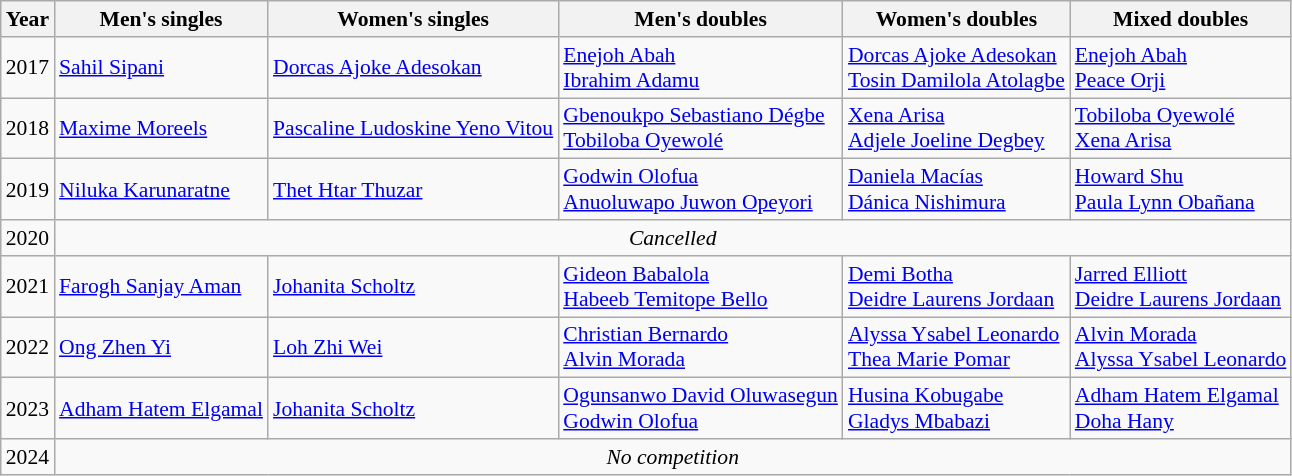<table class=wikitable style="font-size:90%">
<tr>
<th>Year</th>
<th>Men's singles</th>
<th>Women's singles</th>
<th>Men's doubles</th>
<th>Women's doubles</th>
<th>Mixed doubles</th>
</tr>
<tr>
<td>2017</td>
<td> <a href='#'>Sahil Sipani</a></td>
<td> <a href='#'>Dorcas Ajoke Adesokan</a></td>
<td> <a href='#'>Enejoh Abah</a><br> <a href='#'>Ibrahim Adamu</a></td>
<td> <a href='#'>Dorcas Ajoke Adesokan</a><br> <a href='#'>Tosin Damilola Atolagbe</a></td>
<td> <a href='#'>Enejoh Abah</a><br> <a href='#'>Peace Orji</a></td>
</tr>
<tr>
<td>2018</td>
<td> <a href='#'>Maxime Moreels</a></td>
<td> <a href='#'>Pascaline Ludoskine Yeno Vitou</a></td>
<td> <a href='#'>Gbenoukpo Sebastiano Dégbe</a><br> <a href='#'>Tobiloba Oyewolé</a></td>
<td> <a href='#'>Xena Arisa</a><br> <a href='#'>Adjele Joeline Degbey</a></td>
<td> <a href='#'>Tobiloba Oyewolé</a><br> <a href='#'>Xena Arisa</a></td>
</tr>
<tr>
<td>2019</td>
<td> <a href='#'>Niluka Karunaratne</a></td>
<td> <a href='#'>Thet Htar Thuzar</a></td>
<td> <a href='#'>Godwin Olofua</a><br> <a href='#'>Anuoluwapo Juwon Opeyori</a></td>
<td> <a href='#'>Daniela Macías</a><br> <a href='#'>Dánica Nishimura</a></td>
<td> <a href='#'>Howard Shu</a><br> <a href='#'>Paula Lynn Obañana</a></td>
</tr>
<tr>
<td>2020</td>
<td colspan="5" align="center"><em>Cancelled</em></td>
</tr>
<tr>
<td>2021</td>
<td> <a href='#'>Farogh Sanjay Aman</a></td>
<td> <a href='#'>Johanita Scholtz</a></td>
<td> <a href='#'>Gideon Babalola</a><br> <a href='#'>Habeeb Temitope Bello</a></td>
<td> <a href='#'>Demi Botha</a><br> <a href='#'>Deidre Laurens Jordaan</a></td>
<td> <a href='#'>Jarred Elliott</a><br> <a href='#'>Deidre Laurens Jordaan</a></td>
</tr>
<tr>
<td>2022</td>
<td> <a href='#'>Ong Zhen Yi</a></td>
<td> <a href='#'>Loh Zhi Wei</a></td>
<td> <a href='#'>Christian Bernardo</a><br> <a href='#'>Alvin Morada</a></td>
<td> <a href='#'>Alyssa Ysabel Leonardo</a><br> <a href='#'>Thea Marie Pomar</a></td>
<td> <a href='#'>Alvin Morada</a><br> <a href='#'>Alyssa Ysabel Leonardo</a></td>
</tr>
<tr>
<td>2023</td>
<td> <a href='#'>Adham Hatem Elgamal</a></td>
<td> <a href='#'>Johanita Scholtz</a></td>
<td> <a href='#'>Ogunsanwo David Oluwasegun</a><br> <a href='#'>Godwin Olofua</a></td>
<td> <a href='#'>Husina Kobugabe</a><br> <a href='#'>Gladys Mbabazi</a></td>
<td> <a href='#'>Adham Hatem Elgamal</a><br> <a href='#'>Doha Hany</a></td>
</tr>
<tr>
<td>2024</td>
<td colspan=5 align=center><em>No competition</em></td>
</tr>
</table>
